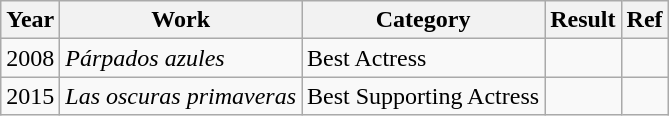<table class="wikitable">
<tr>
<th>Year</th>
<th>Work</th>
<th>Category</th>
<th>Result</th>
<th>Ref</th>
</tr>
<tr>
<td>2008</td>
<td><em>Párpados azules</em></td>
<td>Best Actress</td>
<td></td>
<td></td>
</tr>
<tr>
<td>2015</td>
<td><em>Las oscuras primaveras</em></td>
<td>Best Supporting Actress</td>
<td></td>
<td></td>
</tr>
</table>
